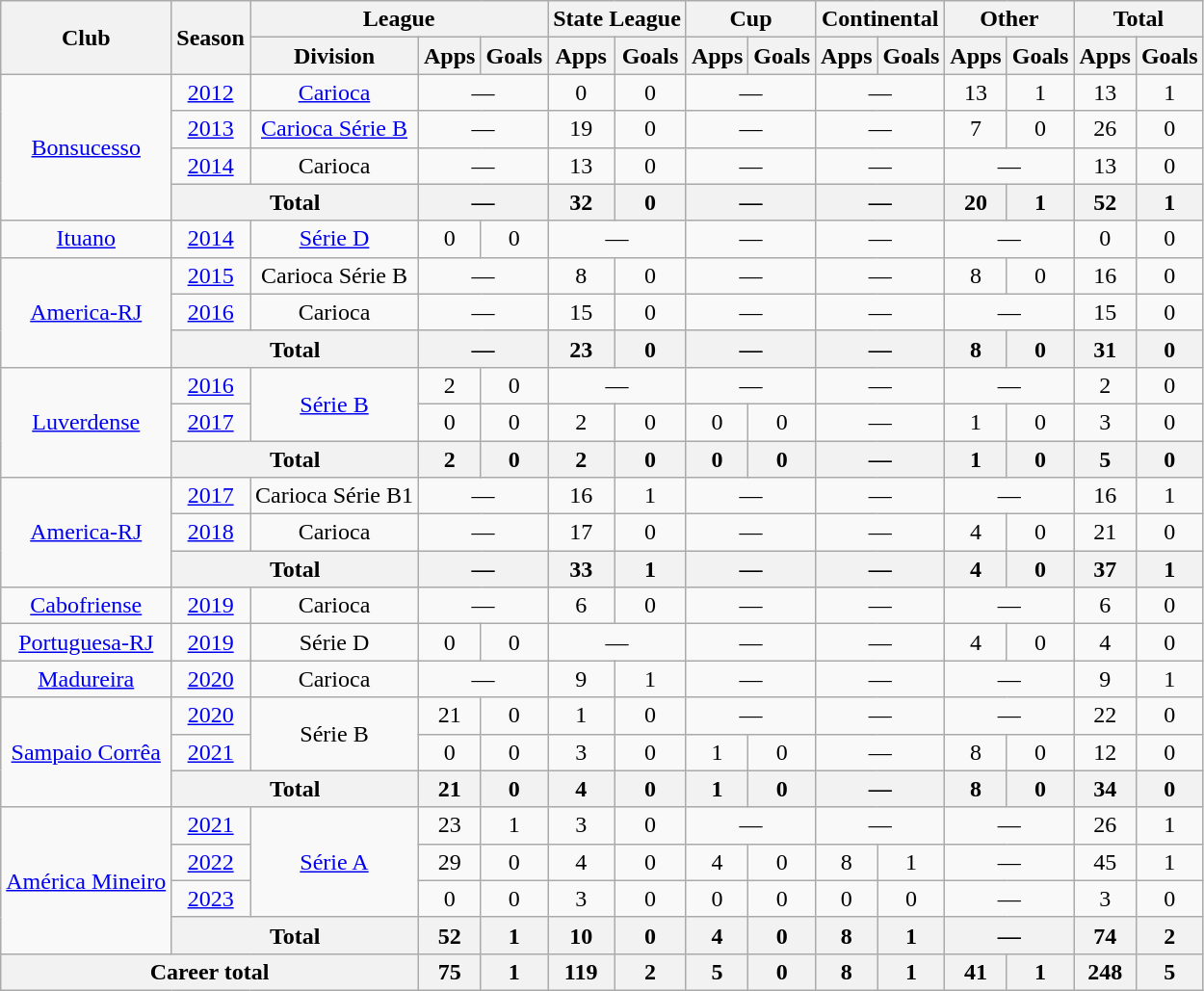<table class="wikitable" style="text-align: center;">
<tr>
<th rowspan="2">Club</th>
<th rowspan="2">Season</th>
<th colspan="3">League</th>
<th colspan="2">State League</th>
<th colspan="2">Cup</th>
<th colspan="2">Continental</th>
<th colspan="2">Other</th>
<th colspan="2">Total</th>
</tr>
<tr>
<th>Division</th>
<th>Apps</th>
<th>Goals</th>
<th>Apps</th>
<th>Goals</th>
<th>Apps</th>
<th>Goals</th>
<th>Apps</th>
<th>Goals</th>
<th>Apps</th>
<th>Goals</th>
<th>Apps</th>
<th>Goals</th>
</tr>
<tr>
<td rowspan="4" valign="center"><a href='#'>Bonsucesso</a></td>
<td><a href='#'>2012</a></td>
<td><a href='#'>Carioca</a></td>
<td colspan="2">—</td>
<td>0</td>
<td>0</td>
<td colspan="2">—</td>
<td colspan="2">—</td>
<td>13</td>
<td>1</td>
<td>13</td>
<td>1</td>
</tr>
<tr>
<td><a href='#'>2013</a></td>
<td><a href='#'>Carioca Série B</a></td>
<td colspan="2">—</td>
<td>19</td>
<td>0</td>
<td colspan="2">—</td>
<td colspan="2">—</td>
<td>7</td>
<td>0</td>
<td>26</td>
<td>0</td>
</tr>
<tr>
<td><a href='#'>2014</a></td>
<td>Carioca</td>
<td colspan="2">—</td>
<td>13</td>
<td>0</td>
<td colspan="2">—</td>
<td colspan="2">—</td>
<td colspan="2">—</td>
<td>13</td>
<td>0</td>
</tr>
<tr>
<th colspan=2>Total</th>
<th colspan="2">—</th>
<th>32</th>
<th>0</th>
<th colspan="2">—</th>
<th colspan="2">—</th>
<th>20</th>
<th>1</th>
<th>52</th>
<th>1</th>
</tr>
<tr>
<td valign="center"><a href='#'>Ituano</a></td>
<td><a href='#'>2014</a></td>
<td><a href='#'>Série D</a></td>
<td>0</td>
<td>0</td>
<td colspan="2">—</td>
<td colspan="2">—</td>
<td colspan="2">—</td>
<td colspan="2">—</td>
<td>0</td>
<td>0</td>
</tr>
<tr>
<td rowspan="3" valign="center"><a href='#'>America-RJ</a></td>
<td><a href='#'>2015</a></td>
<td>Carioca Série B</td>
<td colspan="2">—</td>
<td>8</td>
<td>0</td>
<td colspan="2">—</td>
<td colspan="2">—</td>
<td>8</td>
<td>0</td>
<td>16</td>
<td>0</td>
</tr>
<tr>
<td><a href='#'>2016</a></td>
<td>Carioca</td>
<td colspan="2">—</td>
<td>15</td>
<td>0</td>
<td colspan="2">—</td>
<td colspan="2">—</td>
<td colspan="2">—</td>
<td>15</td>
<td>0</td>
</tr>
<tr>
<th colspan=2>Total</th>
<th colspan="2">—</th>
<th>23</th>
<th>0</th>
<th colspan="2">—</th>
<th colspan="2">—</th>
<th>8</th>
<th>0</th>
<th>31</th>
<th>0</th>
</tr>
<tr>
<td rowspan="3" valign="center"><a href='#'>Luverdense</a></td>
<td><a href='#'>2016</a></td>
<td rowspan="2"><a href='#'>Série B</a></td>
<td>2</td>
<td>0</td>
<td colspan="2">—</td>
<td colspan="2">—</td>
<td colspan="2">—</td>
<td colspan="2">—</td>
<td>2</td>
<td>0</td>
</tr>
<tr>
<td><a href='#'>2017</a></td>
<td>0</td>
<td>0</td>
<td>2</td>
<td>0</td>
<td>0</td>
<td>0</td>
<td colspan="2">—</td>
<td>1</td>
<td>0</td>
<td>3</td>
<td>0</td>
</tr>
<tr>
<th colspan=2>Total</th>
<th>2</th>
<th>0</th>
<th>2</th>
<th>0</th>
<th>0</th>
<th>0</th>
<th colspan="2">—</th>
<th>1</th>
<th>0</th>
<th>5</th>
<th>0</th>
</tr>
<tr>
<td rowspan="3" valign="center"><a href='#'>America-RJ</a></td>
<td><a href='#'>2017</a></td>
<td>Carioca Série B1</td>
<td colspan="2">—</td>
<td>16</td>
<td>1</td>
<td colspan="2">—</td>
<td colspan="2">—</td>
<td colspan="2">—</td>
<td>16</td>
<td>1</td>
</tr>
<tr>
<td><a href='#'>2018</a></td>
<td>Carioca</td>
<td colspan="2">—</td>
<td>17</td>
<td>0</td>
<td colspan="2">—</td>
<td colspan="2">—</td>
<td>4</td>
<td>0</td>
<td>21</td>
<td>0</td>
</tr>
<tr>
<th colspan=2>Total</th>
<th colspan="2">—</th>
<th>33</th>
<th>1</th>
<th colspan="2">—</th>
<th colspan="2">—</th>
<th>4</th>
<th>0</th>
<th>37</th>
<th>1</th>
</tr>
<tr>
<td valign="center"><a href='#'>Cabofriense</a></td>
<td><a href='#'>2019</a></td>
<td>Carioca</td>
<td colspan="2">—</td>
<td>6</td>
<td>0</td>
<td colspan="2">—</td>
<td colspan="2">—</td>
<td colspan="2">—</td>
<td>6</td>
<td>0</td>
</tr>
<tr>
<td valign="center"><a href='#'>Portuguesa-RJ</a></td>
<td><a href='#'>2019</a></td>
<td>Série D</td>
<td>0</td>
<td>0</td>
<td colspan="2">—</td>
<td colspan="2">—</td>
<td colspan="2">—</td>
<td>4</td>
<td>0</td>
<td>4</td>
<td>0</td>
</tr>
<tr>
<td valign="center"><a href='#'>Madureira</a></td>
<td><a href='#'>2020</a></td>
<td>Carioca</td>
<td colspan="2">—</td>
<td>9</td>
<td>1</td>
<td colspan="2">—</td>
<td colspan="2">—</td>
<td colspan="2">—</td>
<td>9</td>
<td>1</td>
</tr>
<tr>
<td rowspan="3" valign="center"><a href='#'>Sampaio Corrêa</a></td>
<td><a href='#'>2020</a></td>
<td rowspan="2">Série B</td>
<td>21</td>
<td>0</td>
<td>1</td>
<td>0</td>
<td colspan="2">—</td>
<td colspan="2">—</td>
<td colspan="2">—</td>
<td>22</td>
<td>0</td>
</tr>
<tr>
<td><a href='#'>2021</a></td>
<td>0</td>
<td>0</td>
<td>3</td>
<td>0</td>
<td>1</td>
<td>0</td>
<td colspan="2">—</td>
<td>8</td>
<td>0</td>
<td>12</td>
<td>0</td>
</tr>
<tr>
<th colspan=2>Total</th>
<th>21</th>
<th>0</th>
<th>4</th>
<th>0</th>
<th>1</th>
<th>0</th>
<th colspan="2">—</th>
<th>8</th>
<th>0</th>
<th>34</th>
<th>0</th>
</tr>
<tr>
<td rowspan="4" valign="center"><a href='#'>América Mineiro</a></td>
<td><a href='#'>2021</a></td>
<td rowspan="3"><a href='#'>Série A</a></td>
<td>23</td>
<td>1</td>
<td>3</td>
<td>0</td>
<td colspan="2">—</td>
<td colspan="2">—</td>
<td colspan="2">—</td>
<td>26</td>
<td>1</td>
</tr>
<tr>
<td><a href='#'>2022</a></td>
<td>29</td>
<td>0</td>
<td>4</td>
<td>0</td>
<td>4</td>
<td>0</td>
<td>8</td>
<td>1</td>
<td colspan="2">—</td>
<td>45</td>
<td>1</td>
</tr>
<tr>
<td><a href='#'>2023</a></td>
<td>0</td>
<td>0</td>
<td>3</td>
<td>0</td>
<td>0</td>
<td>0</td>
<td>0</td>
<td>0</td>
<td colspan="2">—</td>
<td>3</td>
<td>0</td>
</tr>
<tr>
<th colspan=2>Total</th>
<th>52</th>
<th>1</th>
<th>10</th>
<th>0</th>
<th>4</th>
<th>0</th>
<th>8</th>
<th>1</th>
<th colspan="2">—</th>
<th>74</th>
<th>2</th>
</tr>
<tr>
<th colspan="3"><strong>Career total</strong></th>
<th>75</th>
<th>1</th>
<th>119</th>
<th>2</th>
<th>5</th>
<th>0</th>
<th>8</th>
<th>1</th>
<th>41</th>
<th>1</th>
<th>248</th>
<th>5</th>
</tr>
</table>
